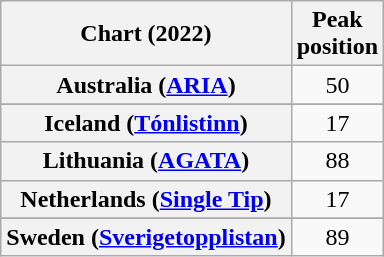<table class="wikitable sortable plainrowheaders" style="text-align:center">
<tr>
<th>Chart (2022)</th>
<th>Peak<br>position</th>
</tr>
<tr>
<th scope="row">Australia (<a href='#'>ARIA</a>)</th>
<td>50</td>
</tr>
<tr>
</tr>
<tr>
<th scope="row">Iceland (<a href='#'>Tónlistinn</a>)</th>
<td>17</td>
</tr>
<tr>
<th scope="row">Lithuania (<a href='#'>AGATA</a>)</th>
<td>88</td>
</tr>
<tr>
<th scope="row">Netherlands (<a href='#'>Single Tip</a>)</th>
<td>17</td>
</tr>
<tr>
</tr>
<tr>
<th scope="row">Sweden (<a href='#'>Sverigetopplistan</a>)</th>
<td>89</td>
</tr>
</table>
